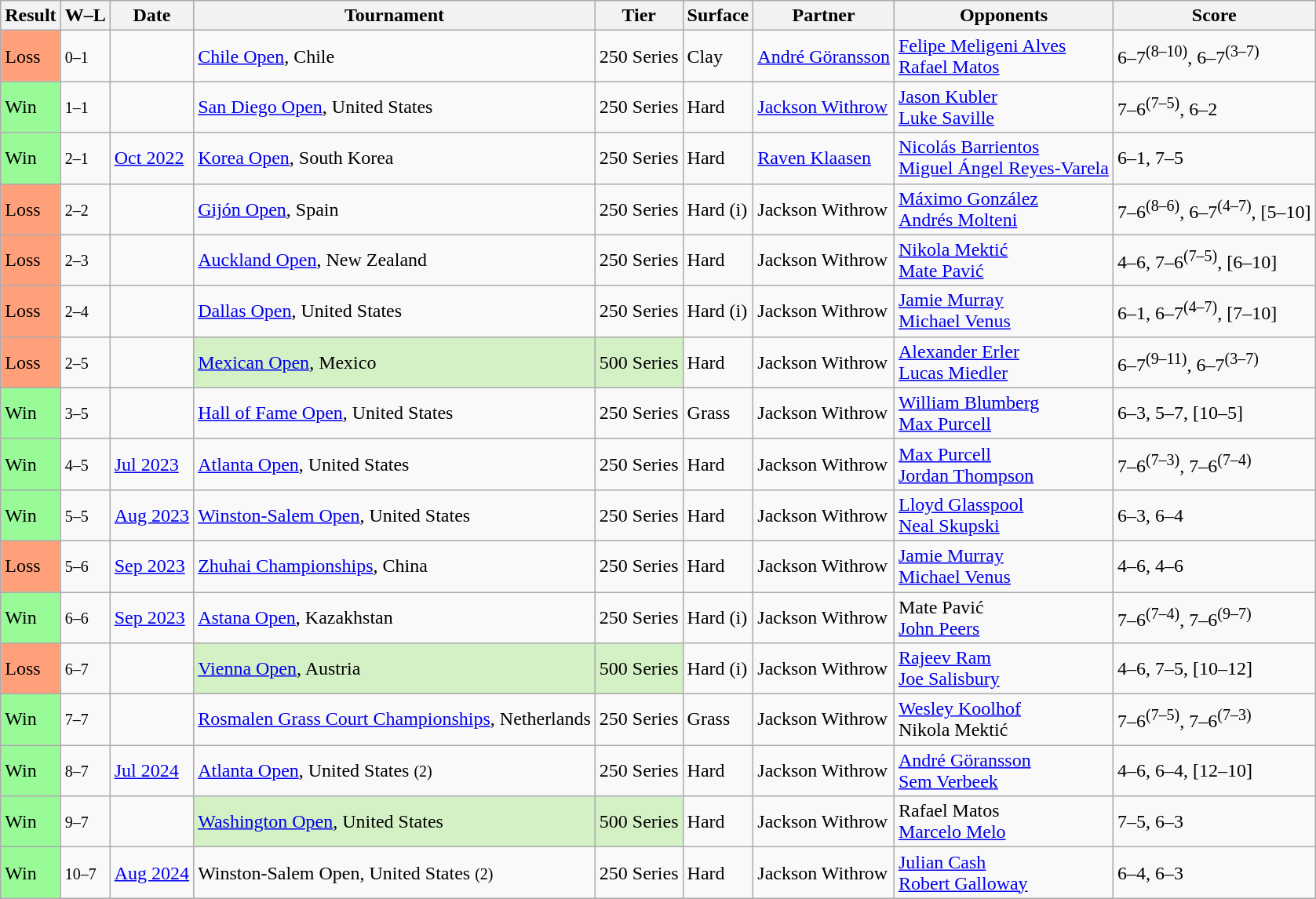<table class="sortable wikitable">
<tr>
<th>Result</th>
<th class="unsortable">W–L</th>
<th>Date</th>
<th>Tournament</th>
<th>Tier</th>
<th>Surface</th>
<th>Partner</th>
<th>Opponents</th>
<th class="unsortable">Score</th>
</tr>
<tr>
<td bgcolor=FFA07A>Loss</td>
<td><small>0–1</small></td>
<td><a href='#'></a></td>
<td><a href='#'>Chile Open</a>, Chile</td>
<td>250 Series</td>
<td>Clay</td>
<td> <a href='#'>André Göransson</a></td>
<td> <a href='#'>Felipe Meligeni Alves</a> <br>  <a href='#'>Rafael Matos</a></td>
<td>6–7<sup>(8–10)</sup>, 6–7<sup>(3–7)</sup></td>
</tr>
<tr>
<td bgcolor=98FB98>Win</td>
<td><small>1–1</small></td>
<td><a href='#'></a></td>
<td><a href='#'>San Diego Open</a>, United States</td>
<td>250 Series</td>
<td>Hard</td>
<td> <a href='#'>Jackson Withrow</a></td>
<td> <a href='#'>Jason Kubler</a><br> <a href='#'>Luke Saville</a></td>
<td>7–6<sup>(7–5)</sup>, 6–2</td>
</tr>
<tr>
<td bgcolor=98FB98>Win</td>
<td><small>2–1</small></td>
<td><a href='#'>Oct 2022</a></td>
<td><a href='#'>Korea Open</a>, South Korea</td>
<td>250 Series</td>
<td>Hard</td>
<td> <a href='#'>Raven Klaasen</a></td>
<td> <a href='#'>Nicolás Barrientos</a> <br> <a href='#'>Miguel Ángel Reyes-Varela</a></td>
<td>6–1, 7–5</td>
</tr>
<tr>
<td bgcolor=FFA07A>Loss</td>
<td><small>2–2</small></td>
<td><a href='#'></a></td>
<td><a href='#'>Gijón Open</a>, Spain</td>
<td>250 Series</td>
<td>Hard (i)</td>
<td> Jackson Withrow</td>
<td> <a href='#'>Máximo González</a><br> <a href='#'>Andrés Molteni</a></td>
<td>7–6<sup>(8–6)</sup>, 6–7<sup>(4–7)</sup>, [5–10]</td>
</tr>
<tr>
<td bgcolor=FFA07A>Loss</td>
<td><small>2–3</small></td>
<td><a href='#'></a></td>
<td><a href='#'>Auckland Open</a>, New Zealand</td>
<td>250 Series</td>
<td>Hard</td>
<td> Jackson Withrow</td>
<td> <a href='#'>Nikola Mektić</a><br> <a href='#'>Mate Pavić</a></td>
<td>4–6, 7–6<sup>(7–5)</sup>, [6–10]</td>
</tr>
<tr>
<td bgcolor=FFA07A>Loss</td>
<td><small>2–4</small></td>
<td><a href='#'></a></td>
<td><a href='#'>Dallas Open</a>, United States</td>
<td>250 Series</td>
<td>Hard (i)</td>
<td> Jackson Withrow</td>
<td> <a href='#'>Jamie Murray</a><br>  <a href='#'>Michael Venus</a></td>
<td>6–1, 6–7<sup>(4–7)</sup>, [7–10]</td>
</tr>
<tr>
<td bgcolor=FFA07A>Loss</td>
<td><small>2–5</small></td>
<td><a href='#'></a></td>
<td style=background:#D4F1C5><a href='#'>Mexican Open</a>, Mexico</td>
<td style=background:#D4F1C5>500 Series</td>
<td>Hard</td>
<td> Jackson Withrow</td>
<td> <a href='#'>Alexander Erler</a><br>  <a href='#'>Lucas Miedler</a></td>
<td>6–7<sup>(9–11)</sup>, 6–7<sup>(3–7)</sup></td>
</tr>
<tr>
<td bgcolor=98FB98>Win</td>
<td><small>3–5</small></td>
<td><a href='#'></a></td>
<td><a href='#'>Hall of Fame Open</a>, United States</td>
<td>250 Series</td>
<td>Grass</td>
<td> Jackson Withrow</td>
<td> <a href='#'>William Blumberg</a> <br>  <a href='#'>Max Purcell</a></td>
<td>6–3, 5–7, [10–5]</td>
</tr>
<tr>
<td bgcolor=98FB98>Win</td>
<td><small>4–5</small></td>
<td><a href='#'>Jul 2023</a></td>
<td><a href='#'>Atlanta Open</a>, United States</td>
<td>250 Series</td>
<td>Hard</td>
<td> Jackson Withrow</td>
<td> <a href='#'>Max Purcell</a><br> <a href='#'>Jordan Thompson</a></td>
<td>7–6<sup>(7–3)</sup>, 7–6<sup>(7–4)</sup></td>
</tr>
<tr>
<td bgcolor=98FB98>Win</td>
<td><small>5–5</small></td>
<td><a href='#'>Aug 2023</a></td>
<td><a href='#'>Winston-Salem Open</a>, United States</td>
<td>250 Series</td>
<td>Hard</td>
<td> Jackson Withrow</td>
<td> <a href='#'>Lloyd Glasspool</a><br> <a href='#'>Neal Skupski</a></td>
<td>6–3, 6–4</td>
</tr>
<tr>
<td bgcolor=FFA07A>Loss</td>
<td><small>5–6</small></td>
<td><a href='#'>Sep 2023</a></td>
<td><a href='#'>Zhuhai Championships</a>, China</td>
<td>250 Series</td>
<td>Hard</td>
<td> Jackson Withrow</td>
<td> <a href='#'>Jamie Murray</a> <br> <a href='#'>Michael Venus</a></td>
<td>4–6, 4–6</td>
</tr>
<tr>
<td bgcolor=98FB98>Win</td>
<td><small>6–6</small></td>
<td><a href='#'>Sep 2023</a></td>
<td><a href='#'>Astana Open</a>, Kazakhstan</td>
<td>250 Series</td>
<td>Hard (i)</td>
<td> Jackson Withrow</td>
<td> Mate Pavić <br> <a href='#'>John Peers</a></td>
<td>7–6<sup>(7–4)</sup>, 7–6<sup>(9–7)</sup></td>
</tr>
<tr>
<td bgcolor=FFA07A>Loss</td>
<td><small>6–7</small></td>
<td><a href='#'></a></td>
<td style=background:#D4F1C5><a href='#'>Vienna Open</a>, Austria</td>
<td style=background:#D4F1C5>500 Series</td>
<td>Hard (i)</td>
<td> Jackson Withrow</td>
<td> <a href='#'>Rajeev Ram</a> <br>  <a href='#'>Joe Salisbury</a></td>
<td>4–6, 7–5, [10–12]</td>
</tr>
<tr>
<td bgcolor=98FB98>Win</td>
<td><small>7–7</small></td>
<td><a href='#'></a></td>
<td><a href='#'>Rosmalen Grass Court Championships</a>,  Netherlands</td>
<td>250 Series</td>
<td>Grass</td>
<td> Jackson Withrow</td>
<td> <a href='#'>Wesley Koolhof</a><br> Nikola Mektić</td>
<td>7–6<sup>(7–5)</sup>, 7–6<sup>(7–3)</sup></td>
</tr>
<tr>
<td bgcolor=98FB98>Win</td>
<td><small>8–7</small></td>
<td><a href='#'>Jul 2024</a></td>
<td><a href='#'>Atlanta Open</a>, United States <small>(2)</small></td>
<td>250 Series</td>
<td>Hard</td>
<td> Jackson Withrow</td>
<td> <a href='#'>André Göransson</a><br> <a href='#'>Sem Verbeek</a></td>
<td>4–6, 6–4, [12–10]</td>
</tr>
<tr>
<td bgcolor=98FB98>Win</td>
<td><small>9–7</small></td>
<td><a href='#'></a></td>
<td style=background:#D4F1C5><a href='#'>Washington Open</a>, United States</td>
<td style=background:#D4F1C5>500 Series</td>
<td>Hard</td>
<td> Jackson Withrow</td>
<td> Rafael Matos<br> <a href='#'>Marcelo Melo</a></td>
<td>7–5, 6–3</td>
</tr>
<tr>
<td bgcolor=98FB98>Win</td>
<td><small>10–7</small></td>
<td><a href='#'>Aug 2024</a></td>
<td>Winston-Salem Open, United States <small>(2)</small></td>
<td>250 Series</td>
<td>Hard</td>
<td> Jackson Withrow</td>
<td> <a href='#'>Julian Cash</a><br> <a href='#'>Robert Galloway</a></td>
<td>6–4, 6–3</td>
</tr>
</table>
